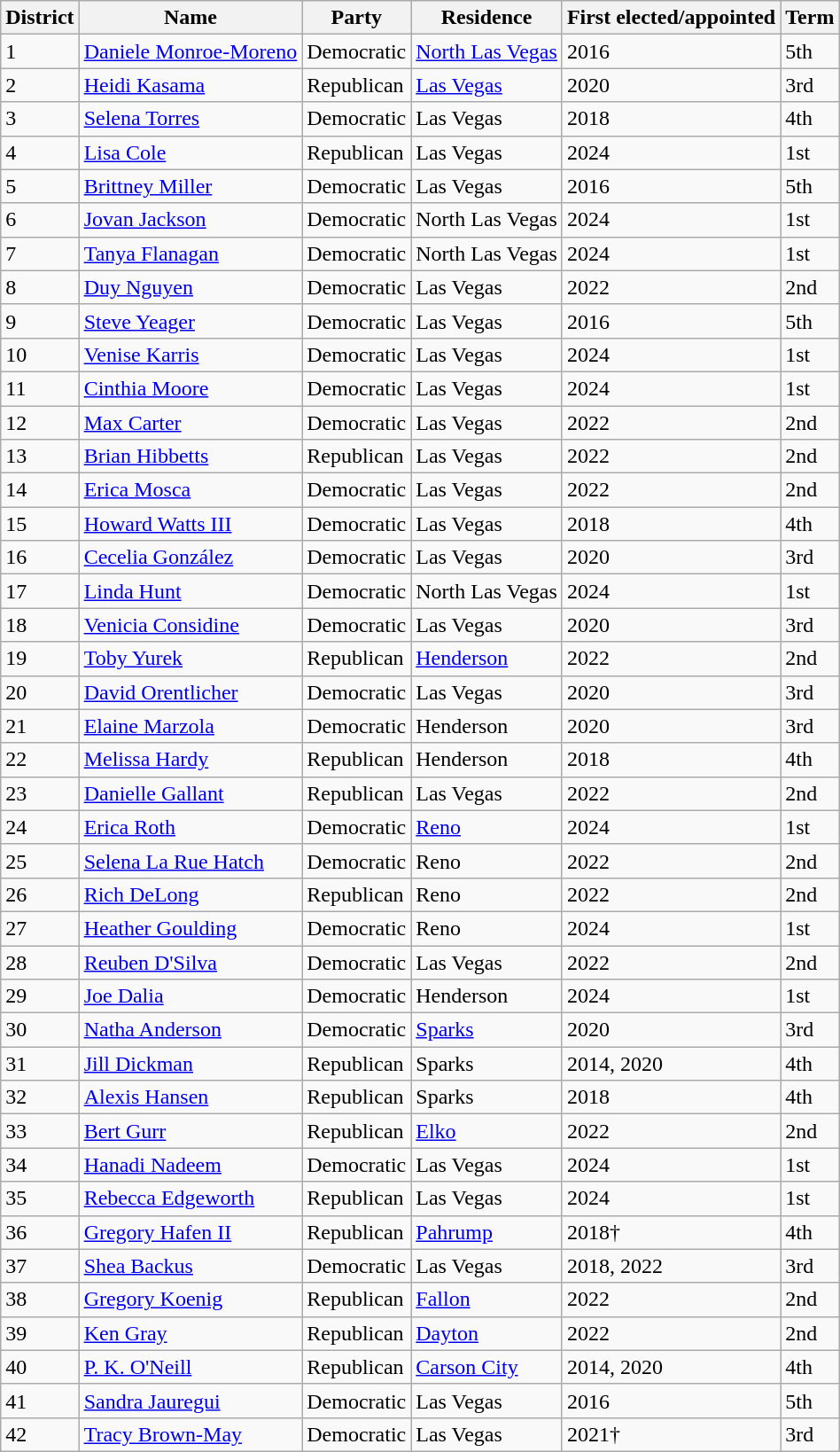<table class="wikitable sortable">
<tr>
<th>District</th>
<th>Name</th>
<th>Party</th>
<th>Residence</th>
<th>First elected/appointed</th>
<th>Term</th>
</tr>
<tr>
<td>1</td>
<td><a href='#'>Daniele Monroe-Moreno</a></td>
<td>Democratic</td>
<td><a href='#'>North Las Vegas</a></td>
<td>2016</td>
<td>5th</td>
</tr>
<tr>
<td>2</td>
<td><a href='#'>Heidi Kasama</a></td>
<td>Republican</td>
<td><a href='#'>Las Vegas</a></td>
<td>2020</td>
<td>3rd</td>
</tr>
<tr>
<td>3</td>
<td><a href='#'>Selena Torres</a></td>
<td>Democratic</td>
<td>Las Vegas</td>
<td>2018</td>
<td>4th</td>
</tr>
<tr>
<td>4</td>
<td><a href='#'>Lisa Cole</a></td>
<td>Republican</td>
<td>Las Vegas</td>
<td>2024</td>
<td>1st</td>
</tr>
<tr>
<td>5</td>
<td><a href='#'>Brittney Miller</a></td>
<td>Democratic</td>
<td>Las Vegas</td>
<td>2016</td>
<td>5th</td>
</tr>
<tr>
<td>6</td>
<td><a href='#'>Jovan Jackson</a></td>
<td>Democratic</td>
<td>North Las Vegas</td>
<td>2024</td>
<td>1st</td>
</tr>
<tr>
<td>7</td>
<td><a href='#'>Tanya Flanagan</a></td>
<td>Democratic</td>
<td>North Las Vegas</td>
<td>2024</td>
<td>1st</td>
</tr>
<tr>
<td>8</td>
<td><a href='#'>Duy Nguyen</a></td>
<td>Democratic</td>
<td>Las Vegas</td>
<td>2022</td>
<td>2nd</td>
</tr>
<tr>
<td>9</td>
<td><a href='#'>Steve Yeager</a></td>
<td>Democratic</td>
<td>Las Vegas</td>
<td>2016</td>
<td>5th</td>
</tr>
<tr>
<td>10</td>
<td><a href='#'>Venise Karris</a></td>
<td>Democratic</td>
<td>Las Vegas</td>
<td>2024</td>
<td>1st</td>
</tr>
<tr>
<td>11</td>
<td><a href='#'>Cinthia Moore</a></td>
<td>Democratic</td>
<td>Las Vegas</td>
<td>2024</td>
<td>1st</td>
</tr>
<tr>
<td>12</td>
<td><a href='#'>Max Carter</a></td>
<td>Democratic</td>
<td>Las Vegas</td>
<td>2022</td>
<td>2nd</td>
</tr>
<tr>
<td>13</td>
<td><a href='#'>Brian Hibbetts</a></td>
<td>Republican</td>
<td>Las Vegas</td>
<td>2022</td>
<td>2nd</td>
</tr>
<tr>
<td>14</td>
<td><a href='#'>Erica Mosca</a></td>
<td>Democratic</td>
<td>Las Vegas</td>
<td>2022</td>
<td>2nd</td>
</tr>
<tr>
<td>15</td>
<td><a href='#'>Howard Watts III</a></td>
<td>Democratic</td>
<td>Las Vegas</td>
<td>2018</td>
<td>4th</td>
</tr>
<tr>
<td>16</td>
<td><a href='#'>Cecelia González</a></td>
<td>Democratic</td>
<td>Las Vegas</td>
<td>2020</td>
<td>3rd</td>
</tr>
<tr>
<td>17</td>
<td><a href='#'>Linda Hunt</a></td>
<td>Democratic</td>
<td>North Las Vegas</td>
<td>2024</td>
<td>1st</td>
</tr>
<tr>
<td>18</td>
<td><a href='#'>Venicia Considine</a></td>
<td>Democratic</td>
<td>Las Vegas</td>
<td>2020</td>
<td>3rd</td>
</tr>
<tr>
<td>19</td>
<td><a href='#'>Toby Yurek</a></td>
<td>Republican</td>
<td><a href='#'>Henderson</a></td>
<td>2022</td>
<td>2nd</td>
</tr>
<tr>
<td>20</td>
<td><a href='#'>David Orentlicher</a></td>
<td>Democratic</td>
<td>Las Vegas</td>
<td>2020</td>
<td>3rd</td>
</tr>
<tr>
<td>21</td>
<td><a href='#'>Elaine Marzola</a></td>
<td>Democratic</td>
<td>Henderson</td>
<td>2020</td>
<td>3rd</td>
</tr>
<tr>
<td>22</td>
<td><a href='#'>Melissa Hardy</a></td>
<td>Republican</td>
<td>Henderson</td>
<td>2018</td>
<td>4th</td>
</tr>
<tr>
<td>23</td>
<td><a href='#'>Danielle Gallant</a></td>
<td>Republican</td>
<td>Las Vegas</td>
<td>2022</td>
<td>2nd</td>
</tr>
<tr>
<td>24</td>
<td><a href='#'>Erica Roth</a></td>
<td>Democratic</td>
<td><a href='#'>Reno</a></td>
<td>2024</td>
<td>1st</td>
</tr>
<tr>
<td>25</td>
<td><a href='#'>Selena La Rue Hatch</a></td>
<td>Democratic</td>
<td>Reno</td>
<td>2022</td>
<td>2nd</td>
</tr>
<tr>
<td>26</td>
<td><a href='#'>Rich DeLong</a></td>
<td>Republican</td>
<td>Reno</td>
<td>2022</td>
<td>2nd</td>
</tr>
<tr>
<td>27</td>
<td><a href='#'>Heather Goulding</a></td>
<td>Democratic</td>
<td>Reno</td>
<td>2024</td>
<td>1st</td>
</tr>
<tr>
<td>28</td>
<td><a href='#'>Reuben D'Silva</a></td>
<td>Democratic</td>
<td>Las Vegas</td>
<td>2022</td>
<td>2nd</td>
</tr>
<tr>
<td>29</td>
<td><a href='#'>Joe Dalia</a></td>
<td>Democratic</td>
<td>Henderson</td>
<td>2024</td>
<td>1st</td>
</tr>
<tr>
<td>30</td>
<td><a href='#'>Natha Anderson</a></td>
<td>Democratic</td>
<td><a href='#'>Sparks</a></td>
<td>2020</td>
<td>3rd</td>
</tr>
<tr>
<td>31</td>
<td><a href='#'>Jill Dickman</a></td>
<td>Republican</td>
<td>Sparks</td>
<td>2014, 2020</td>
<td>4th</td>
</tr>
<tr>
<td>32</td>
<td><a href='#'>Alexis Hansen</a></td>
<td>Republican</td>
<td>Sparks</td>
<td>2018</td>
<td>4th</td>
</tr>
<tr>
<td>33</td>
<td><a href='#'>Bert Gurr</a></td>
<td>Republican</td>
<td><a href='#'>Elko</a></td>
<td>2022</td>
<td>2nd</td>
</tr>
<tr>
<td>34</td>
<td><a href='#'>Hanadi Nadeem</a></td>
<td>Democratic</td>
<td>Las Vegas</td>
<td>2024</td>
<td>1st</td>
</tr>
<tr>
<td>35</td>
<td><a href='#'>Rebecca Edgeworth</a></td>
<td>Republican</td>
<td>Las Vegas</td>
<td>2024</td>
<td>1st</td>
</tr>
<tr>
<td>36</td>
<td><a href='#'>Gregory Hafen II</a></td>
<td>Republican</td>
<td><a href='#'>Pahrump</a></td>
<td>2018†</td>
<td>4th</td>
</tr>
<tr>
<td>37</td>
<td><a href='#'>Shea Backus</a></td>
<td>Democratic</td>
<td>Las Vegas</td>
<td>2018, 2022</td>
<td>3rd</td>
</tr>
<tr>
<td>38</td>
<td><a href='#'>Gregory Koenig</a></td>
<td>Republican</td>
<td><a href='#'>Fallon</a></td>
<td>2022</td>
<td>2nd</td>
</tr>
<tr>
<td>39</td>
<td><a href='#'>Ken Gray</a></td>
<td>Republican</td>
<td><a href='#'>Dayton</a></td>
<td>2022</td>
<td>2nd</td>
</tr>
<tr>
<td>40</td>
<td><a href='#'>P. K. O'Neill</a></td>
<td>Republican</td>
<td><a href='#'>Carson City</a></td>
<td>2014, 2020</td>
<td>4th</td>
</tr>
<tr>
<td>41</td>
<td><a href='#'>Sandra Jauregui</a></td>
<td>Democratic</td>
<td>Las Vegas</td>
<td>2016</td>
<td>5th</td>
</tr>
<tr>
<td>42</td>
<td><a href='#'>Tracy Brown-May</a></td>
<td>Democratic</td>
<td>Las Vegas</td>
<td>2021†</td>
<td>3rd</td>
</tr>
</table>
